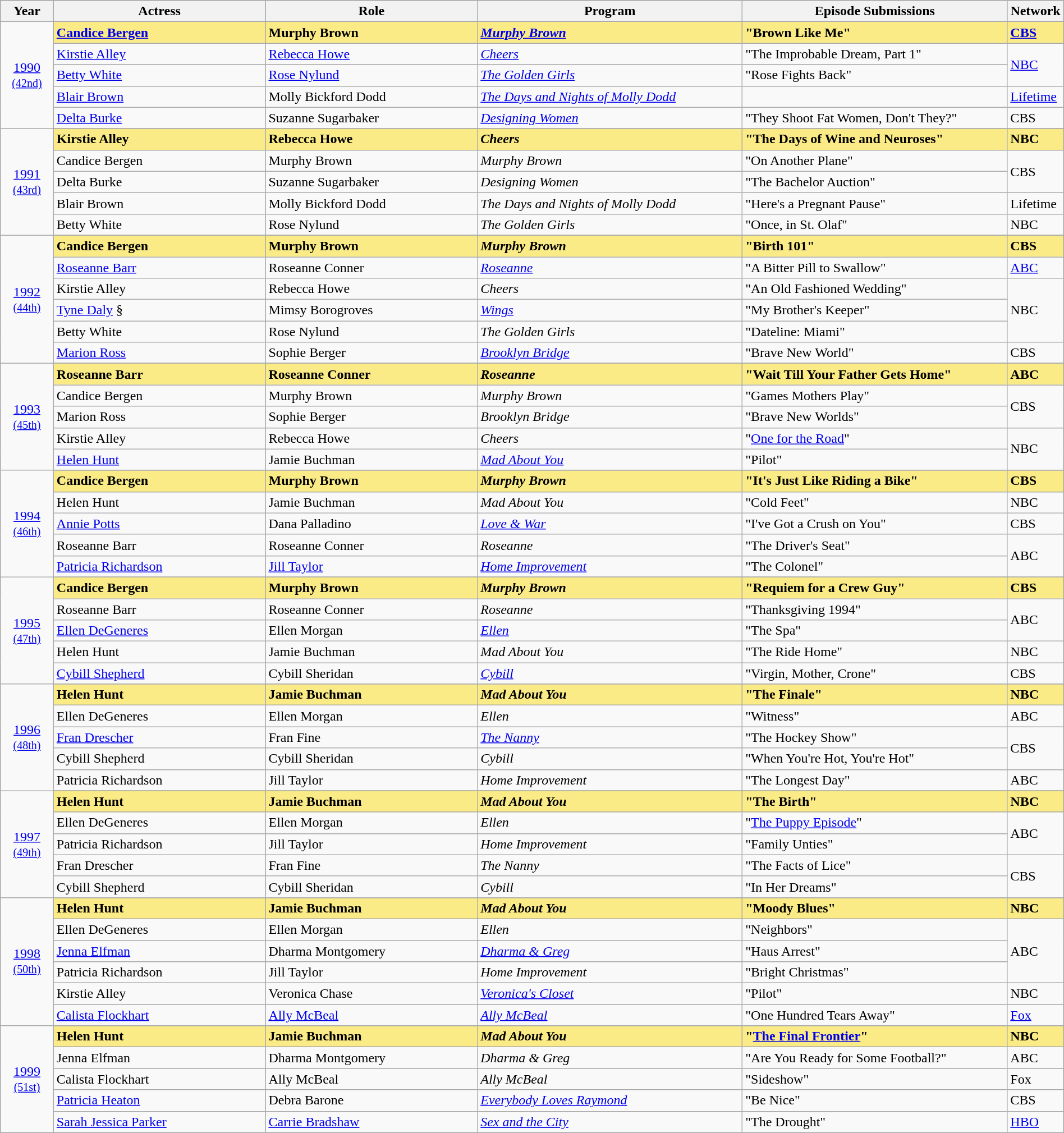<table class="wikitable" style="width:100%">
<tr bgcolor="#bebebe">
<th width="5%">Year</th>
<th width="20%">Actress</th>
<th width="20%">Role</th>
<th width="25%">Program</th>
<th width="25%">Episode Submissions</th>
<th width="5%">Network</th>
</tr>
<tr>
<td rowspan=6 style="text-align:center"><a href='#'>1990</a><br><small><a href='#'>(42nd)</a></small></td>
</tr>
<tr style="background:#FAEB86">
<td><strong><a href='#'>Candice Bergen</a></strong></td>
<td><strong>Murphy Brown</strong></td>
<td><strong><em><a href='#'>Murphy Brown</a></em></strong></td>
<td><strong>"Brown Like Me"</strong></td>
<td><strong><a href='#'>CBS</a></strong></td>
</tr>
<tr>
<td><a href='#'>Kirstie Alley</a></td>
<td><a href='#'>Rebecca Howe</a></td>
<td><em><a href='#'>Cheers</a></em></td>
<td>"The Improbable Dream, Part 1"</td>
<td rowspan="2"><a href='#'>NBC</a></td>
</tr>
<tr>
<td><a href='#'>Betty White</a></td>
<td><a href='#'>Rose Nylund</a></td>
<td><em><a href='#'>The Golden Girls</a></em></td>
<td>"Rose Fights Back"</td>
</tr>
<tr>
<td><a href='#'>Blair Brown</a></td>
<td>Molly Bickford Dodd</td>
<td><em><a href='#'>The Days and Nights of Molly Dodd</a></em></td>
<td></td>
<td><a href='#'>Lifetime</a></td>
</tr>
<tr>
<td><a href='#'>Delta Burke</a></td>
<td>Suzanne Sugarbaker</td>
<td><em><a href='#'>Designing Women</a></em></td>
<td>"They Shoot Fat Women, Don't They?"</td>
<td>CBS</td>
</tr>
<tr>
<td rowspan=6 style="text-align:center"><a href='#'>1991</a><br><small><a href='#'>(43rd)</a></small></td>
</tr>
<tr style="background:#FAEB86">
<td><strong>Kirstie Alley</strong></td>
<td><strong>Rebecca Howe</strong></td>
<td><strong><em>Cheers</em></strong></td>
<td><strong>"The Days of Wine and Neuroses"</strong></td>
<td><strong>NBC</strong></td>
</tr>
<tr>
<td>Candice Bergen</td>
<td>Murphy Brown</td>
<td><em>Murphy Brown</em></td>
<td>"On Another Plane"</td>
<td rowspan="2">CBS</td>
</tr>
<tr>
<td>Delta Burke</td>
<td>Suzanne Sugarbaker</td>
<td><em>Designing Women</em></td>
<td>"The Bachelor Auction"</td>
</tr>
<tr>
<td>Blair Brown</td>
<td>Molly Bickford Dodd</td>
<td><em>The Days and Nights of Molly Dodd</em></td>
<td>"Here's a Pregnant Pause"</td>
<td>Lifetime</td>
</tr>
<tr>
<td>Betty White</td>
<td>Rose Nylund</td>
<td><em>The Golden Girls</em></td>
<td>"Once, in St. Olaf"</td>
<td>NBC</td>
</tr>
<tr>
<td rowspan=7 style="text-align:center"><a href='#'>1992</a><br><small><a href='#'>(44th)</a></small></td>
</tr>
<tr style="background:#FAEB86">
<td><strong>Candice Bergen</strong></td>
<td><strong>Murphy Brown</strong></td>
<td><strong><em>Murphy Brown</em></strong></td>
<td><strong>"Birth 101"</strong></td>
<td><strong>CBS</strong></td>
</tr>
<tr>
<td><a href='#'>Roseanne Barr</a></td>
<td>Roseanne Conner</td>
<td><em><a href='#'>Roseanne</a></em></td>
<td>"A Bitter Pill to Swallow"</td>
<td><a href='#'>ABC</a></td>
</tr>
<tr>
<td>Kirstie Alley</td>
<td>Rebecca Howe</td>
<td><em>Cheers</em></td>
<td>"An Old Fashioned Wedding"</td>
<td rowspan="3">NBC</td>
</tr>
<tr>
<td><a href='#'>Tyne Daly</a> §</td>
<td>Mimsy Borogroves</td>
<td><em><a href='#'>Wings</a></em></td>
<td>"My Brother's Keeper"</td>
</tr>
<tr>
<td>Betty White</td>
<td>Rose Nylund</td>
<td><em>The Golden Girls</em></td>
<td>"Dateline: Miami"</td>
</tr>
<tr>
<td><a href='#'>Marion Ross</a></td>
<td>Sophie Berger</td>
<td><em><a href='#'>Brooklyn Bridge</a></em></td>
<td>"Brave New World"</td>
<td>CBS</td>
</tr>
<tr>
<td rowspan=6 style="text-align:center"><a href='#'>1993</a><br><small><a href='#'>(45th)</a></small></td>
</tr>
<tr style="background:#FAEB86">
<td><strong>Roseanne Barr</strong></td>
<td><strong>Roseanne Conner</strong></td>
<td><strong><em>Roseanne</em></strong></td>
<td><strong>"Wait Till Your Father Gets Home"</strong></td>
<td><strong>ABC</strong></td>
</tr>
<tr>
<td>Candice Bergen</td>
<td>Murphy Brown</td>
<td><em>Murphy Brown</em></td>
<td>"Games Mothers Play"</td>
<td rowspan="2">CBS</td>
</tr>
<tr>
<td>Marion Ross</td>
<td>Sophie Berger</td>
<td><em>Brooklyn Bridge</em></td>
<td>"Brave New Worlds"</td>
</tr>
<tr>
<td>Kirstie Alley</td>
<td>Rebecca Howe</td>
<td><em>Cheers</em></td>
<td>"<a href='#'>One for the Road</a>"</td>
<td rowspan="2">NBC</td>
</tr>
<tr>
<td><a href='#'>Helen Hunt</a></td>
<td>Jamie Buchman</td>
<td><em><a href='#'>Mad About You</a></em></td>
<td>"Pilot"</td>
</tr>
<tr>
<td rowspan=6 style="text-align:center"><a href='#'>1994</a><br><small><a href='#'>(46th)</a></small></td>
</tr>
<tr style="background:#FAEB86">
<td><strong>Candice Bergen</strong></td>
<td><strong>Murphy Brown</strong></td>
<td><strong><em>Murphy Brown</em></strong></td>
<td><strong>"It's Just Like Riding a Bike"</strong></td>
<td><strong>CBS</strong></td>
</tr>
<tr>
<td>Helen Hunt</td>
<td>Jamie Buchman</td>
<td><em>Mad About You</em></td>
<td>"Cold Feet"</td>
<td>NBC</td>
</tr>
<tr>
<td><a href='#'>Annie Potts</a></td>
<td>Dana Palladino</td>
<td><em><a href='#'>Love & War</a></em></td>
<td>"I've Got a Crush on You"</td>
<td>CBS</td>
</tr>
<tr>
<td>Roseanne Barr</td>
<td>Roseanne Conner</td>
<td><em>Roseanne</em></td>
<td>"The Driver's Seat"</td>
<td rowspan="2">ABC</td>
</tr>
<tr>
<td><a href='#'>Patricia Richardson</a></td>
<td><a href='#'>Jill Taylor</a></td>
<td><em><a href='#'>Home Improvement</a></em></td>
<td>"The Colonel"</td>
</tr>
<tr>
<td rowspan=6 style="text-align:center"><a href='#'>1995</a><br><small><a href='#'>(47th)</a></small></td>
</tr>
<tr style="background:#FAEB86">
<td><strong>Candice Bergen</strong></td>
<td><strong>Murphy Brown</strong></td>
<td><strong><em>Murphy Brown</em></strong></td>
<td><strong>"Requiem for a Crew Guy"</strong></td>
<td><strong>CBS</strong></td>
</tr>
<tr>
<td>Roseanne Barr</td>
<td>Roseanne Conner</td>
<td><em>Roseanne</em></td>
<td>"Thanksgiving 1994"</td>
<td rowspan=2>ABC</td>
</tr>
<tr>
<td><a href='#'>Ellen DeGeneres</a></td>
<td>Ellen Morgan</td>
<td><em><a href='#'>Ellen</a></em></td>
<td>"The Spa"</td>
</tr>
<tr>
<td>Helen Hunt</td>
<td>Jamie Buchman</td>
<td><em>Mad About You</em></td>
<td>"The Ride Home"</td>
<td>NBC</td>
</tr>
<tr>
<td><a href='#'>Cybill Shepherd</a></td>
<td>Cybill Sheridan</td>
<td><em><a href='#'>Cybill</a></em></td>
<td>"Virgin, Mother, Crone"</td>
<td>CBS</td>
</tr>
<tr>
<td rowspan=6 style="text-align:center"><a href='#'>1996</a><br><small><a href='#'>(48th)</a></small></td>
</tr>
<tr style="background:#FAEB86">
<td><strong>Helen Hunt</strong></td>
<td><strong>Jamie Buchman</strong></td>
<td><strong><em>Mad About You</em></strong></td>
<td><strong>"The Finale"</strong></td>
<td><strong>NBC</strong></td>
</tr>
<tr>
<td>Ellen DeGeneres</td>
<td>Ellen Morgan</td>
<td><em>Ellen</em></td>
<td>"Witness"</td>
<td>ABC</td>
</tr>
<tr>
<td><a href='#'>Fran Drescher</a></td>
<td>Fran Fine</td>
<td><em><a href='#'>The Nanny</a></em></td>
<td>"The Hockey Show"</td>
<td rowspan="2">CBS</td>
</tr>
<tr>
<td>Cybill Shepherd</td>
<td>Cybill Sheridan</td>
<td><em>Cybill</em></td>
<td>"When You're Hot, You're Hot"</td>
</tr>
<tr>
<td>Patricia Richardson</td>
<td>Jill Taylor</td>
<td><em>Home Improvement</em></td>
<td>"The Longest Day"</td>
<td>ABC</td>
</tr>
<tr>
<td rowspan=6 style="text-align:center"><a href='#'>1997</a><br><small><a href='#'>(49th)</a></small></td>
</tr>
<tr style="background:#FAEB86">
<td><strong>Helen Hunt</strong></td>
<td><strong>Jamie Buchman</strong></td>
<td><strong><em>Mad About You</em></strong></td>
<td><strong>"The Birth"</strong></td>
<td><strong>NBC</strong></td>
</tr>
<tr>
<td>Ellen DeGeneres</td>
<td>Ellen Morgan</td>
<td><em>Ellen</em></td>
<td>"<a href='#'>The Puppy Episode</a>"</td>
<td rowspan="2">ABC</td>
</tr>
<tr>
<td>Patricia Richardson</td>
<td>Jill Taylor</td>
<td><em>Home Improvement</em></td>
<td>"Family Unties"</td>
</tr>
<tr>
<td>Fran Drescher</td>
<td>Fran Fine</td>
<td><em>The Nanny</em></td>
<td>"The Facts of Lice"</td>
<td rowspan="2">CBS</td>
</tr>
<tr>
<td>Cybill Shepherd</td>
<td>Cybill Sheridan</td>
<td><em>Cybill</em></td>
<td>"In Her Dreams"</td>
</tr>
<tr>
<td rowspan=7 style="text-align:center"><a href='#'>1998</a><br><small><a href='#'>(50th)</a></small></td>
</tr>
<tr style="background:#FAEB86">
<td><strong>Helen Hunt</strong></td>
<td><strong>Jamie Buchman</strong></td>
<td><strong><em>Mad About You</em></strong></td>
<td><strong>"Moody Blues"</strong></td>
<td><strong>NBC</strong></td>
</tr>
<tr>
<td>Ellen DeGeneres</td>
<td>Ellen Morgan</td>
<td><em>Ellen</em></td>
<td>"Neighbors"</td>
<td rowspan=3>ABC</td>
</tr>
<tr>
<td><a href='#'>Jenna Elfman</a></td>
<td>Dharma Montgomery</td>
<td><em><a href='#'>Dharma & Greg</a></em></td>
<td>"Haus Arrest"</td>
</tr>
<tr>
<td>Patricia Richardson</td>
<td>Jill Taylor</td>
<td><em>Home Improvement</em></td>
<td>"Bright Christmas"</td>
</tr>
<tr>
<td>Kirstie Alley</td>
<td>Veronica Chase</td>
<td><em><a href='#'>Veronica's Closet</a></em></td>
<td>"Pilot"</td>
<td>NBC</td>
</tr>
<tr>
<td><a href='#'>Calista Flockhart</a></td>
<td><a href='#'>Ally McBeal</a></td>
<td><em><a href='#'>Ally McBeal</a></em></td>
<td>"One Hundred Tears Away"</td>
<td><a href='#'>Fox</a></td>
</tr>
<tr>
<td rowspan=6 style="text-align:center"><a href='#'>1999</a><br><small><a href='#'>(51st)</a></small></td>
</tr>
<tr style="background:#FAEB86">
<td><strong>Helen Hunt</strong></td>
<td><strong>Jamie Buchman</strong></td>
<td><strong><em>Mad About You</em></strong></td>
<td><strong>"<a href='#'>The Final Frontier</a>"</strong></td>
<td><strong>NBC</strong></td>
</tr>
<tr>
<td>Jenna Elfman</td>
<td>Dharma Montgomery</td>
<td><em>Dharma & Greg</em></td>
<td>"Are You Ready for Some Football?"</td>
<td>ABC</td>
</tr>
<tr>
<td>Calista Flockhart</td>
<td>Ally McBeal</td>
<td><em>Ally McBeal</em></td>
<td>"Sideshow"</td>
<td>Fox</td>
</tr>
<tr>
<td><a href='#'>Patricia Heaton</a></td>
<td>Debra Barone</td>
<td><em><a href='#'>Everybody Loves Raymond</a></em></td>
<td>"Be Nice"</td>
<td>CBS</td>
</tr>
<tr>
<td><a href='#'>Sarah Jessica Parker</a></td>
<td><a href='#'>Carrie Bradshaw</a></td>
<td><em><a href='#'>Sex and the City</a></em></td>
<td>"The Drought"</td>
<td><a href='#'>HBO</a></td>
</tr>
</table>
